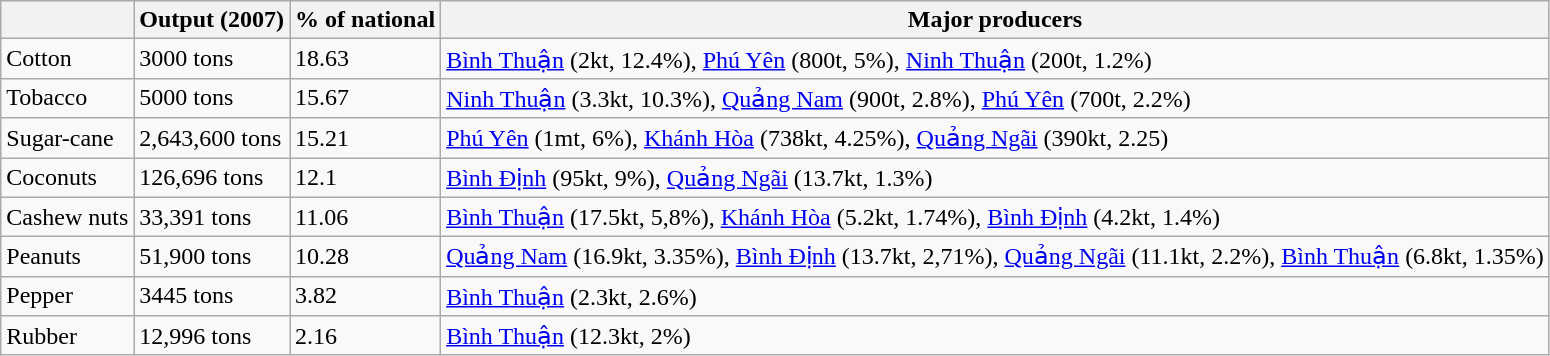<table class="wikitable">
<tr>
<th></th>
<th>Output (2007)</th>
<th>% of national</th>
<th>Major producers</th>
</tr>
<tr>
<td>Cotton</td>
<td>3000 tons</td>
<td>18.63</td>
<td><a href='#'>Bình Thuận</a> (2kt, 12.4%), <a href='#'>Phú Yên</a> (800t, 5%), <a href='#'>Ninh Thuận</a> (200t, 1.2%)</td>
</tr>
<tr>
<td>Tobacco</td>
<td>5000 tons</td>
<td>15.67</td>
<td><a href='#'>Ninh Thuận</a> (3.3kt, 10.3%), <a href='#'>Quảng Nam</a> (900t, 2.8%), <a href='#'>Phú Yên</a> (700t, 2.2%)</td>
</tr>
<tr>
<td>Sugar-cane</td>
<td>2,643,600 tons</td>
<td>15.21</td>
<td><a href='#'>Phú Yên</a> (1mt, 6%), <a href='#'>Khánh Hòa</a> (738kt, 4.25%), <a href='#'>Quảng Ngãi</a> (390kt, 2.25)</td>
</tr>
<tr>
<td>Coconuts</td>
<td>126,696 tons</td>
<td>12.1</td>
<td><a href='#'>Bình Định</a> (95kt, 9%), <a href='#'>Quảng Ngãi</a> (13.7kt, 1.3%)</td>
</tr>
<tr>
<td>Cashew nuts</td>
<td>33,391 tons</td>
<td>11.06</td>
<td><a href='#'>Bình Thuận</a> (17.5kt, 5,8%), <a href='#'>Khánh Hòa</a> (5.2kt, 1.74%), <a href='#'>Bình Định</a> (4.2kt, 1.4%)</td>
</tr>
<tr>
<td>Peanuts</td>
<td>51,900 tons</td>
<td>10.28</td>
<td><a href='#'>Quảng Nam</a> (16.9kt, 3.35%), <a href='#'>Bình Định</a> (13.7kt, 2,71%), <a href='#'>Quảng Ngãi</a> (11.1kt, 2.2%), <a href='#'>Bình Thuận</a> (6.8kt, 1.35%)</td>
</tr>
<tr>
<td>Pepper</td>
<td>3445 tons</td>
<td>3.82</td>
<td><a href='#'>Bình Thuận</a> (2.3kt, 2.6%)</td>
</tr>
<tr>
<td>Rubber</td>
<td>12,996 tons</td>
<td>2.16</td>
<td><a href='#'>Bình Thuận</a> (12.3kt, 2%)</td>
</tr>
</table>
